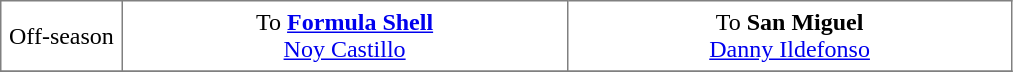<table border="1" style="border-collapse:collapse; text-align: center" cellpadding="5">
<tr>
<td style="width:12%">Off-season</td>
<td style="width:44%" valign="top">To <strong><a href='#'>Formula Shell</a></strong><br><a href='#'>Noy Castillo</a></td>
<td style="width:44%" valign="top">To <strong>San Miguel</strong><br><a href='#'>Danny Ildefonso</a></td>
</tr>
<tr>
</tr>
</table>
